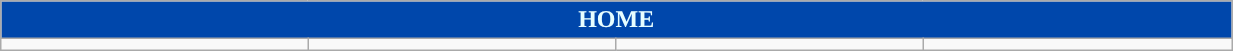<table class="wikitable collapsible collapsed" style="width:65%">
<tr>
<th colspan=6 ! style="color:#E7FEFF; background:#0047AB;">HOME</th>
</tr>
<tr>
<td></td>
<td></td>
<td></td>
<td></td>
</tr>
</table>
